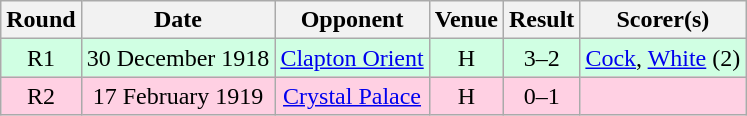<table style="text-align:center;" class="wikitable sortable">
<tr>
<th>Round</th>
<th>Date</th>
<th>Opponent</th>
<th>Venue</th>
<th>Result</th>
<th>Scorer(s)</th>
</tr>
<tr style="background:#d0ffe3;">
<td>R1</td>
<td>30 December 1918</td>
<td><a href='#'>Clapton Orient</a></td>
<td>H</td>
<td>3–2</td>
<td><a href='#'>Cock</a>, <a href='#'>White</a> (2)</td>
</tr>
<tr style="background:#ffd0e3;">
<td>R2</td>
<td>17 February 1919</td>
<td><a href='#'>Crystal Palace</a></td>
<td>H</td>
<td>0–1</td>
<td></td>
</tr>
</table>
